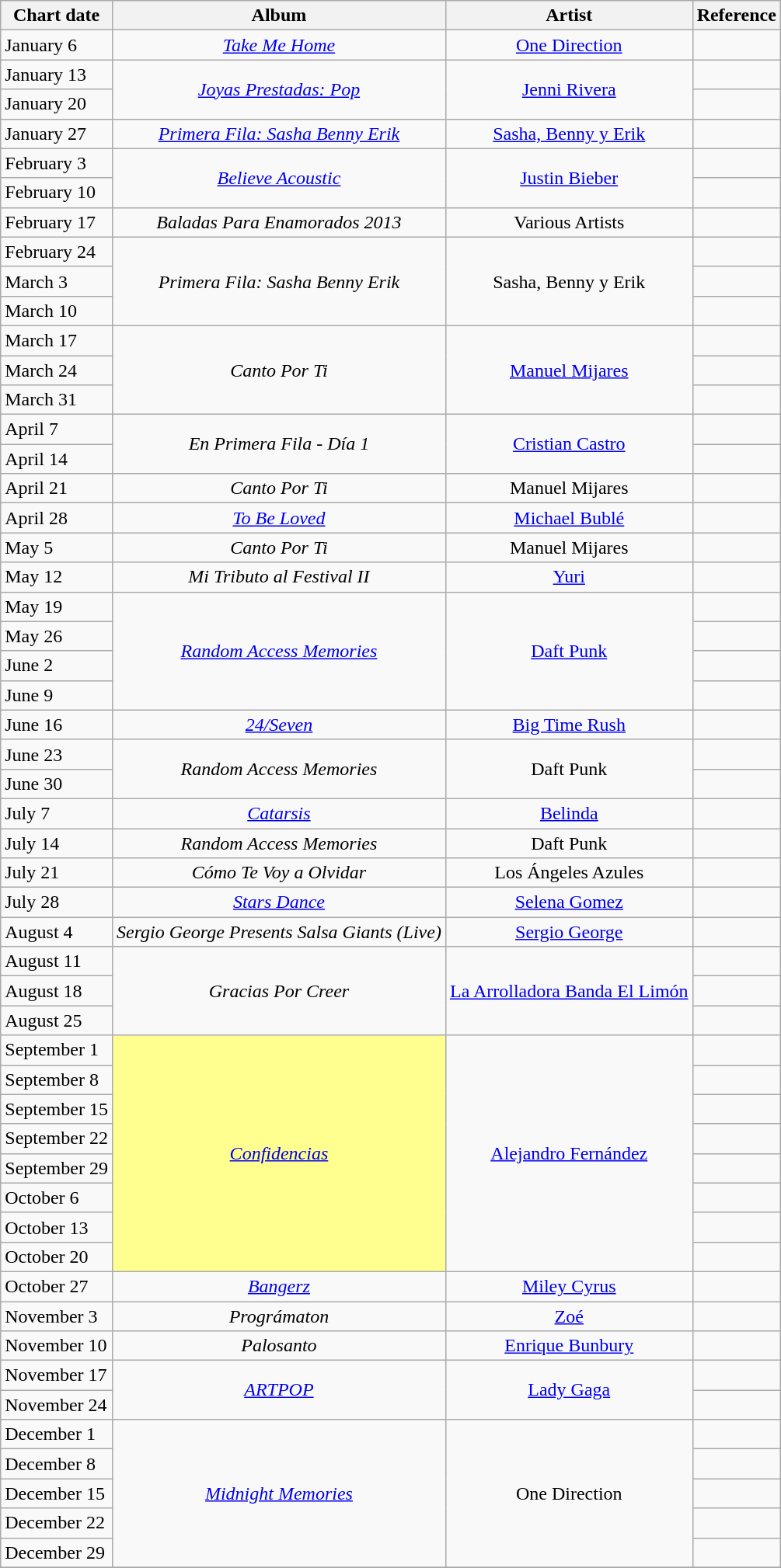<table class="wikitable">
<tr>
<th>Chart date</th>
<th>Album</th>
<th>Artist</th>
<th class="unsortable">Reference</th>
</tr>
<tr>
<td>January 6</td>
<td style="text-align: center;"><em><a href='#'>Take Me Home</a></em></td>
<td style="text-align: center;"><a href='#'>One Direction</a></td>
<td style="text-align: center;"></td>
</tr>
<tr>
<td>January 13</td>
<td style="text-align: center;" rowspan="2"><em><a href='#'>Joyas Prestadas: Pop</a></em></td>
<td style="text-align: center;" rowspan="2"><a href='#'>Jenni Rivera</a></td>
<td style="text-align: center;"></td>
</tr>
<tr>
<td>January 20</td>
<td style="text-align: center;"></td>
</tr>
<tr>
<td>January 27</td>
<td style="text-align: center;"><em><a href='#'>Primera Fila: Sasha Benny Erik</a></em></td>
<td style="text-align: center;"><a href='#'>Sasha, Benny y Erik</a></td>
<td style="text-align: center;"></td>
</tr>
<tr>
<td>February 3</td>
<td style="text-align: center;" rowspan="2"><em><a href='#'>Believe Acoustic</a></em></td>
<td style="text-align: center;" rowspan="2"><a href='#'>Justin Bieber</a></td>
<td style="text-align: center;"></td>
</tr>
<tr>
<td>February 10</td>
<td style="text-align: center;"></td>
</tr>
<tr>
<td>February 17</td>
<td style="text-align: center;"><em>Baladas Para Enamorados 2013</em></td>
<td style="text-align: center;">Various Artists</td>
<td style="text-align: center;"></td>
</tr>
<tr>
<td>February 24</td>
<td style="text-align: center;" rowspan="3"><em>Primera Fila: Sasha Benny Erik</em></td>
<td style="text-align: center;" rowspan="3">Sasha, Benny y Erik</td>
<td style="text-align: center;"></td>
</tr>
<tr>
<td>March 3</td>
<td style="text-align: center;"></td>
</tr>
<tr>
<td>March 10</td>
<td style="text-align: center;"></td>
</tr>
<tr>
<td>March 17</td>
<td style="text-align: center;" rowspan="3"><em>Canto Por Ti</em></td>
<td style="text-align: center;" rowspan="3"><a href='#'>Manuel Mijares</a></td>
<td style="text-align: center;"></td>
</tr>
<tr>
<td>March 24</td>
<td style="text-align: center;"></td>
</tr>
<tr>
<td>March 31</td>
<td style="text-align: center;"></td>
</tr>
<tr>
<td>April 7</td>
<td style="text-align: center;" rowspan="2"><em>En Primera Fila - Día 1</em></td>
<td style="text-align: center;" rowspan="2"><a href='#'>Cristian Castro</a></td>
<td style="text-align: center;"></td>
</tr>
<tr>
<td>April 14</td>
<td style="text-align: center;"></td>
</tr>
<tr>
<td>April 21</td>
<td style="text-align: center;"><em>Canto Por Ti</em></td>
<td style="text-align: center;">Manuel Mijares</td>
<td style="text-align: center;"></td>
</tr>
<tr>
<td>April 28</td>
<td style="text-align: center;"><em><a href='#'>To Be Loved</a></em></td>
<td style="text-align: center;"><a href='#'>Michael Bublé</a></td>
<td style="text-align: center;"></td>
</tr>
<tr>
<td>May 5</td>
<td style="text-align: center;"><em>Canto Por Ti</em></td>
<td style="text-align: center;">Manuel Mijares</td>
<td style="text-align: center;"></td>
</tr>
<tr>
<td>May 12</td>
<td style="text-align: center;"><em>Mi Tributo al Festival II</em></td>
<td style="text-align: center;"><a href='#'>Yuri</a></td>
<td style="text-align: center;"></td>
</tr>
<tr>
<td>May 19</td>
<td style="text-align: center;" rowspan="4"><em><a href='#'>Random Access Memories</a></em></td>
<td style="text-align: center;" rowspan="4"><a href='#'>Daft Punk</a></td>
<td style="text-align: center;"></td>
</tr>
<tr>
<td>May 26</td>
<td style="text-align: center;"></td>
</tr>
<tr>
<td>June 2</td>
<td style="text-align: center;"></td>
</tr>
<tr>
<td>June 9</td>
<td style="text-align: center;"></td>
</tr>
<tr>
<td>June 16</td>
<td style="text-align: center;"><em><a href='#'>24/Seven</a></em></td>
<td style="text-align: center;"><a href='#'>Big Time Rush</a></td>
<td style="text-align: center;"></td>
</tr>
<tr>
<td>June 23</td>
<td style="text-align: center;" rowspan="2"><em>Random Access Memories</em></td>
<td style="text-align: center;" rowspan="2">Daft Punk</td>
<td style="text-align: center;"></td>
</tr>
<tr>
<td>June 30</td>
<td style="text-align: center;"></td>
</tr>
<tr>
<td>July 7</td>
<td style="text-align: center;"><em><a href='#'>Catarsis</a></em></td>
<td style="text-align: center;"><a href='#'>Belinda</a></td>
<td style="text-align: center;"></td>
</tr>
<tr>
<td>July 14</td>
<td style="text-align: center;"><em>Random Access Memories</em></td>
<td style="text-align: center;">Daft Punk</td>
<td style="text-align: center;"></td>
</tr>
<tr>
<td>July 21</td>
<td style="text-align: center;"><em>Cómo Te Voy a Olvidar</em></td>
<td style="text-align: center;">Los Ángeles Azules</td>
<td style="text-align: center;"></td>
</tr>
<tr>
<td>July 28</td>
<td style="text-align: center;"><em><a href='#'>Stars Dance</a></em></td>
<td style="text-align: center;"><a href='#'>Selena Gomez</a></td>
<td style="text-align: center;"></td>
</tr>
<tr>
<td>August 4</td>
<td style="text-align: center;"><em>Sergio George Presents Salsa Giants (Live)</em></td>
<td style="text-align: center;"><a href='#'>Sergio George</a></td>
<td style="text-align: center;"></td>
</tr>
<tr>
<td>August 11</td>
<td style="text-align: center;" rowspan="3"><em>Gracias Por Creer</em></td>
<td style="text-align: center;" rowspan="3"><a href='#'>La Arrolladora Banda El Limón</a></td>
<td style="text-align: center;"></td>
</tr>
<tr>
<td>August 18</td>
<td style="text-align: center;"></td>
</tr>
<tr>
<td>August 25</td>
<td style="text-align: center;"></td>
</tr>
<tr>
<td>September 1</td>
<td bgcolor=#FFFF90 style="text-align: center;" rowspan="8"><em><a href='#'>Confidencias</a></em></td>
<td style="text-align: center;" rowspan="8"><a href='#'>Alejandro Fernández</a></td>
<td style="text-align: center;"></td>
</tr>
<tr>
<td>September 8</td>
<td style="text-align: center;"></td>
</tr>
<tr>
<td>September 15</td>
<td style="text-align: center;"></td>
</tr>
<tr>
<td>September 22</td>
<td style="text-align: center;"></td>
</tr>
<tr>
<td>September 29</td>
<td style="text-align: center;"></td>
</tr>
<tr>
<td>October 6</td>
<td style="text-align: center;"></td>
</tr>
<tr>
<td>October 13</td>
<td style="text-align: center;"></td>
</tr>
<tr>
<td>October 20</td>
<td style="text-align: center;"></td>
</tr>
<tr>
<td>October 27</td>
<td style="text-align: center;"><em><a href='#'>Bangerz</a></em></td>
<td style="text-align: center;"><a href='#'>Miley Cyrus</a></td>
<td style="text-align: center;"></td>
</tr>
<tr>
<td>November 3</td>
<td style="text-align: center;"><em>Prográmaton</em></td>
<td style="text-align: center;"><a href='#'>Zoé</a></td>
<td style="text-align: center;"></td>
</tr>
<tr>
<td>November 10</td>
<td style="text-align: center;"><em>Palosanto</em></td>
<td style="text-align: center;"><a href='#'>Enrique Bunbury</a></td>
<td style="text-align: center;"></td>
</tr>
<tr>
<td>November 17</td>
<td style="text-align: center;" rowspan="2"><em><a href='#'>ARTPOP</a></em></td>
<td style="text-align: center;" rowspan="2"><a href='#'>Lady Gaga</a></td>
<td style="text-align: center;"></td>
</tr>
<tr>
<td>November 24</td>
<td style="text-align: center;"></td>
</tr>
<tr>
<td>December 1</td>
<td style="text-align: center;" rowspan="5"><em><a href='#'>Midnight Memories</a></em></td>
<td style="text-align: center;" rowspan="5">One Direction</td>
<td style="text-align: center;"></td>
</tr>
<tr>
<td>December 8</td>
<td style="text-align: center;"></td>
</tr>
<tr>
<td>December 15</td>
<td style="text-align: center;"></td>
</tr>
<tr>
<td>December 22</td>
<td style="text-align: center;"></td>
</tr>
<tr>
<td>December 29</td>
<td style="text-align: center;"></td>
</tr>
<tr>
</tr>
</table>
